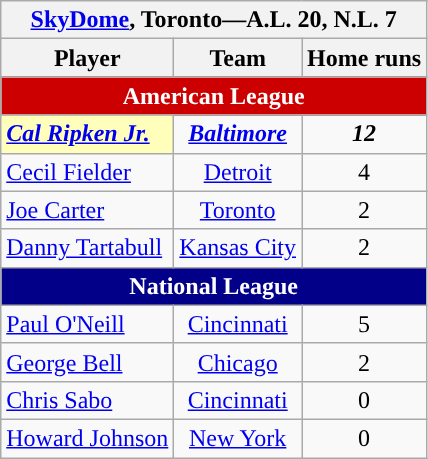<table class="wikitable" style="text-align:right;">
<tr>
<th colspan="3"><a href='#'>SkyDome</a>, Toronto—A.L. 20, N.L. 7</th>
</tr>
<tr>
<th>Player</th>
<th>Team</th>
<th>Home runs</th>
</tr>
<tr>
<th colspan="3" style="text-align:center; background:#CC0001; color:#FFFFFF;">American League</th>
</tr>
<tr>
<td align="left" style="background:#ffb"><strong><em><a href='#'>Cal Ripken Jr.</a></em></strong></td>
<td style="text-align:center;"><strong><em><a href='#'>Baltimore</a></em></strong></td>
<td style="text-align:center;"><strong><em>12</em></strong></td>
</tr>
<tr>
<td align="left"><a href='#'>Cecil Fielder</a></td>
<td style="text-align:center;"><a href='#'>Detroit</a></td>
<td style="text-align:center;">4</td>
</tr>
<tr>
<td align="left"><a href='#'>Joe Carter</a></td>
<td style="text-align:center;"><a href='#'>Toronto</a></td>
<td style="text-align:center;">2</td>
</tr>
<tr>
<td align="left"><a href='#'>Danny Tartabull</a></td>
<td style="text-align:center;"><a href='#'>Kansas City</a></td>
<td style="text-align:center;">2</td>
</tr>
<tr>
<th colspan="3" style="text-align:center; background:#020088; color:#FFFFFF;">National League</th>
</tr>
<tr>
<td align="left"><a href='#'>Paul O'Neill</a></td>
<td style="text-align:center;"><a href='#'>Cincinnati</a></td>
<td style="text-align:center;">5</td>
</tr>
<tr>
<td align="left"><a href='#'>George Bell</a></td>
<td style="text-align:center;"><a href='#'>Chicago</a></td>
<td style="text-align:center;">2</td>
</tr>
<tr>
<td align="left"><a href='#'>Chris Sabo</a></td>
<td style="text-align:center;"><a href='#'>Cincinnati</a></td>
<td style="text-align:center;">0</td>
</tr>
<tr>
<td align="left"><a href='#'>Howard Johnson</a></td>
<td style="text-align:center;"><a href='#'>New York</a></td>
<td style="text-align:center;">0</td>
</tr>
</table>
